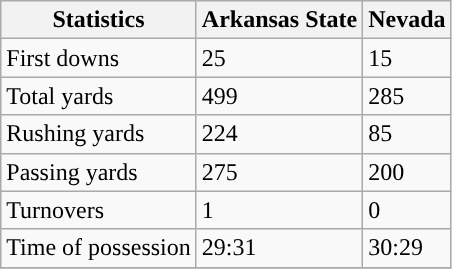<table class="wikitable">
<tr>
<th>Statistics</th>
<th>Arkansas State</th>
<th>Nevada</th>
</tr>
<tr>
<td>First downs</td>
<td>25</td>
<td>15</td>
</tr>
<tr>
<td>Total yards</td>
<td>499</td>
<td>285</td>
</tr>
<tr>
<td>Rushing yards</td>
<td>224</td>
<td>85</td>
</tr>
<tr>
<td>Passing yards</td>
<td>275</td>
<td>200</td>
</tr>
<tr>
<td>Turnovers</td>
<td>1</td>
<td>0</td>
</tr>
<tr>
<td>Time of possession</td>
<td>29:31</td>
<td>30:29</td>
</tr>
<tr>
</tr>
</table>
